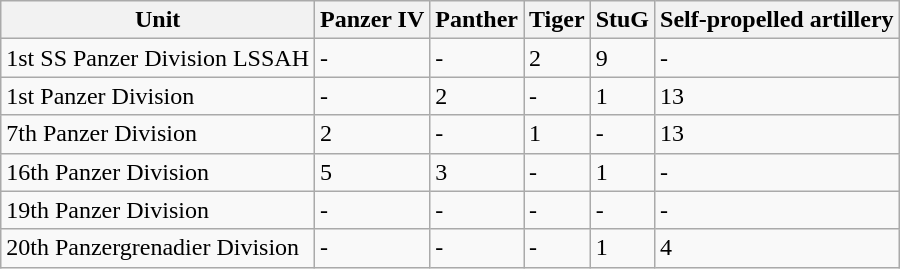<table class="wikitable">
<tr>
<th>Unit</th>
<th>Panzer IV</th>
<th>Panther</th>
<th>Tiger</th>
<th>StuG</th>
<th>Self-propelled artillery</th>
</tr>
<tr>
<td>1st SS Panzer Division LSSAH</td>
<td>-</td>
<td>-</td>
<td>2</td>
<td>9</td>
<td>-</td>
</tr>
<tr>
<td>1st Panzer Division</td>
<td>-</td>
<td>2</td>
<td>-</td>
<td>1</td>
<td>13</td>
</tr>
<tr>
<td>7th Panzer Division</td>
<td>2</td>
<td>-</td>
<td>1</td>
<td>-</td>
<td>13</td>
</tr>
<tr>
<td>16th Panzer Division</td>
<td>5</td>
<td>3</td>
<td>-</td>
<td>1</td>
<td>-</td>
</tr>
<tr>
<td>19th Panzer Division</td>
<td>-</td>
<td>-</td>
<td>-</td>
<td>-</td>
<td>-</td>
</tr>
<tr>
<td>20th Panzergrenadier Division</td>
<td>-</td>
<td>-</td>
<td>-</td>
<td>1</td>
<td>4</td>
</tr>
</table>
